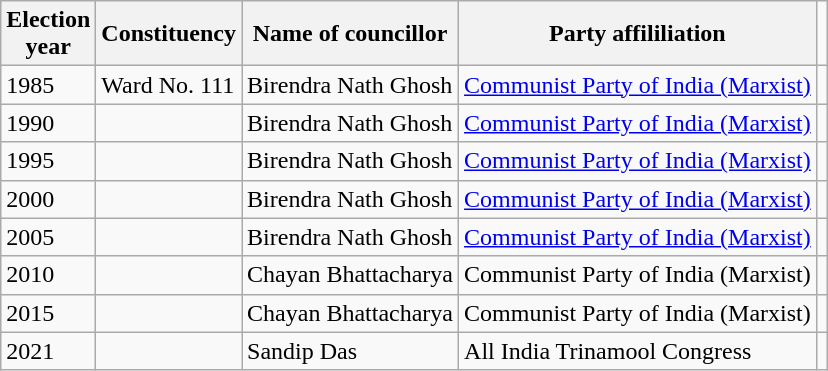<table class="wikitable"ìÍĦĤĠčw>
<tr>
<th>Election<br> year</th>
<th>Constituency</th>
<th>Name of councillor</th>
<th>Party affililiation</th>
</tr>
<tr>
<td>1985</td>
<td>Ward No. 111</td>
<td>Birendra Nath Ghosh</td>
<td><a href='#'>Communist Party of India (Marxist)</a></td>
<td></td>
</tr>
<tr>
<td>1990</td>
<td></td>
<td>Birendra Nath Ghosh</td>
<td><a href='#'>Communist Party of India (Marxist)</a></td>
<td></td>
</tr>
<tr>
<td>1995</td>
<td></td>
<td>Birendra Nath Ghosh</td>
<td><a href='#'>Communist Party of India (Marxist)</a></td>
<td></td>
</tr>
<tr>
<td>2000</td>
<td></td>
<td>Birendra Nath Ghosh</td>
<td><a href='#'>Communist Party of India (Marxist)</a></td>
<td></td>
</tr>
<tr>
<td>2005</td>
<td></td>
<td>Birendra Nath Ghosh</td>
<td><a href='#'>Communist Party of India (Marxist)</a></td>
<td></td>
</tr>
<tr>
<td>2010</td>
<td></td>
<td>Chayan Bhattacharya</td>
<td>Communist Party of India (Marxist)</td>
<td></td>
</tr>
<tr>
<td>2015</td>
<td></td>
<td>Chayan Bhattacharya</td>
<td>Communist Party of India (Marxist)</td>
<td></td>
</tr>
<tr>
<td>2021</td>
<td></td>
<td>Sandip Das</td>
<td>All India Trinamool Congress</td>
<td></td>
</tr>
</table>
